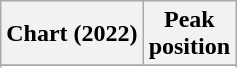<table class="wikitable sortable plainrowheaders" style="text-align:center">
<tr>
<th scope="col">Chart (2022)</th>
<th scope="col">Peak<br>position</th>
</tr>
<tr>
</tr>
<tr>
</tr>
<tr>
</tr>
<tr>
</tr>
<tr>
</tr>
<tr>
</tr>
</table>
